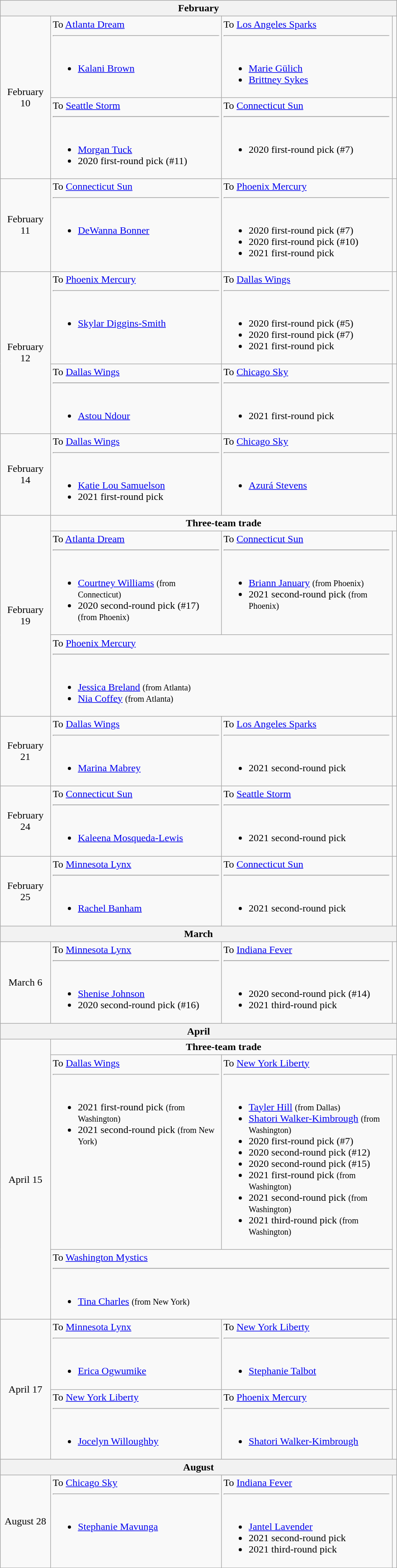<table class="wikitable" style="text-align:center; width: 50%">
<tr>
<th colspan=4>February</th>
</tr>
<tr>
<td rowspan="2">February 10</td>
<td align=left valign=top>To <a href='#'>Atlanta Dream</a><hr><br><ul><li> <a href='#'>Kalani Brown</a></li></ul></td>
<td align=left valign=top>To <a href='#'>Los Angeles Sparks</a><hr><br><ul><li> <a href='#'>Marie Gülich</a></li><li> <a href='#'>Brittney Sykes</a></li></ul></td>
<td align=center></td>
</tr>
<tr>
<td align=left valign=top>To <a href='#'>Seattle Storm</a><hr><br><ul><li> <a href='#'>Morgan Tuck</a></li><li>2020 first-round pick (#11)</li></ul></td>
<td align=left valign=top>To <a href='#'>Connecticut Sun</a><hr><br><ul><li>2020 first-round pick (#7)</li></ul></td>
<td align=center></td>
</tr>
<tr>
<td rowspan="1">February 11</td>
<td align=left valign=top>To <a href='#'>Connecticut Sun</a><hr><br><ul><li> <a href='#'>DeWanna Bonner</a></li></ul></td>
<td align=left valign=top>To <a href='#'>Phoenix Mercury</a><hr><br><ul><li>2020 first-round pick (#7)</li><li>2020 first-round pick (#10)</li><li>2021 first-round pick</li></ul></td>
<td align=center></td>
</tr>
<tr>
<td rowspan="2">February 12</td>
<td align=left valign=top>To <a href='#'>Phoenix Mercury</a><hr><br><ul><li> <a href='#'>Skylar Diggins-Smith</a></li></ul></td>
<td align=left valign=top>To <a href='#'>Dallas Wings</a><hr><br><ul><li>2020 first-round pick (#5)</li><li>2020 first-round pick (#7)</li><li>2021 first-round pick</li></ul></td>
<td align=center></td>
</tr>
<tr>
<td align=left valign=top>To <a href='#'>Dallas Wings</a><hr><br><ul><li> <a href='#'>Astou Ndour</a></li></ul></td>
<td align=left valign=top>To <a href='#'>Chicago Sky</a><hr><br><ul><li>2021 first-round pick</li></ul></td>
<td align=center></td>
</tr>
<tr>
<td>February 14</td>
<td align=left valign=top>To <a href='#'>Dallas Wings</a><hr><br><ul><li> <a href='#'>Katie Lou Samuelson</a></li><li>2021 first-round pick</li></ul></td>
<td align=left valign=top>To <a href='#'>Chicago Sky</a><hr><br><ul><li> <a href='#'>Azurá Stevens</a></li></ul></td>
<td align=center> </td>
</tr>
<tr>
<td rowspan=3>February 19</td>
<td colspan=3><strong>Three-team trade</strong></td>
</tr>
<tr>
<td align=left valign=top>To <a href='#'>Atlanta Dream</a><hr><br><ul><li> <a href='#'>Courtney Williams</a> <small>(from Connecticut)</small></li><li>2020 second-round pick (#17) <small>(from Phoenix)</small></li></ul></td>
<td align=left valign=top>To <a href='#'>Connecticut Sun</a><hr><br><ul><li> <a href='#'>Briann January</a> <small>(from Phoenix)</small></li><li>2021 second-round pick <small>(from Phoenix)</small></li></ul></td>
<td rowspan=2> </td>
</tr>
<tr>
<td colspan="2" style="text-align:left; vertical-align:top;">To <a href='#'>Phoenix Mercury</a><hr><br><ul><li> <a href='#'>Jessica Breland</a> <small>(from Atlanta)</small></li><li> <a href='#'>Nia Coffey</a> <small>(from Atlanta)</small></li></ul></td>
</tr>
<tr>
<td>February 21</td>
<td align=left valign=top>To <a href='#'>Dallas Wings</a><hr><br><ul><li> <a href='#'>Marina Mabrey</a></li></ul></td>
<td align=left valign=top>To <a href='#'>Los Angeles Sparks</a><hr><br><ul><li>2021 second-round pick</li></ul></td>
<td align=center></td>
</tr>
<tr>
<td>February 24</td>
<td align=left valign=top>To <a href='#'>Connecticut Sun</a><hr><br><ul><li> <a href='#'>Kaleena Mosqueda-Lewis</a></li></ul></td>
<td align=left valign=top>To <a href='#'>Seattle Storm</a><hr><br><ul><li>2021 second-round pick</li></ul></td>
<td align=center></td>
</tr>
<tr>
<td>February 25</td>
<td align=left valign=top>To <a href='#'>Minnesota Lynx</a><hr><br><ul><li> <a href='#'>Rachel Banham</a></li></ul></td>
<td align=left valign=top>To <a href='#'>Connecticut Sun</a><hr><br><ul><li>2021 second-round pick</li></ul></td>
<td align=center></td>
</tr>
<tr>
<th colspan=4>March</th>
</tr>
<tr>
<td>March 6</td>
<td align=left valign=top>To <a href='#'>Minnesota Lynx</a><hr><br><ul><li> <a href='#'>Shenise Johnson</a></li><li>2020 second-round pick (#16)</li></ul></td>
<td align=left valign=top>To <a href='#'>Indiana Fever</a><hr><br><ul><li>2020 second-round pick (#14)</li><li>2021 third-round pick</li></ul></td>
<td align=center></td>
</tr>
<tr>
<th colspan=4>April</th>
</tr>
<tr>
<td rowspan=3>April 15</td>
<td colspan=3><strong>Three-team trade</strong></td>
</tr>
<tr>
<td align=left valign=top>To <a href='#'>Dallas Wings</a><hr><br><ul><li>2021 first-round pick <small>(from Washington)</small></li><li>2021 second-round pick <small>(from New York)</small></li></ul></td>
<td align=left valign=top>To <a href='#'>New York Liberty</a><hr><br><ul><li> <a href='#'>Tayler Hill</a> <small>(from Dallas)</small></li><li> <a href='#'>Shatori Walker-Kimbrough</a> <small>(from Washington)</small></li><li>2020 first-round pick (#7)</li><li>2020 second-round pick (#12)</li><li>2020 second-round pick (#15)</li><li>2021 first-round pick <small>(from Washington)</small></li><li>2021 second-round pick <small>(from Washington)</small></li><li>2021 third-round pick <small>(from Washington)</small></li></ul></td>
<td rowspan=2>  </td>
</tr>
<tr>
<td colspan="2" style="text-align:left; vertical-align:top;">To <a href='#'>Washington Mystics</a><hr><br><ul><li> <a href='#'>Tina Charles</a> <small>(from New York)</small></li></ul></td>
</tr>
<tr>
<td rowspan="2">April 17</td>
<td align=left valign=top>To <a href='#'>Minnesota Lynx</a><hr><br><ul><li> <a href='#'>Erica Ogwumike</a></li></ul></td>
<td align=left valign=top>To <a href='#'>New York Liberty</a><hr><br><ul><li> <a href='#'>Stephanie Talbot</a></li></ul></td>
<td align=center></td>
</tr>
<tr>
<td align=left valign=top>To <a href='#'>New York Liberty</a><hr><br><ul><li> <a href='#'>Jocelyn Willoughby</a></li></ul></td>
<td align=left valign=top>To <a href='#'>Phoenix Mercury</a><hr><br><ul><li> <a href='#'>Shatori Walker-Kimbrough</a></li></ul></td>
<td align=center></td>
</tr>
<tr>
<th colspan=4>August</th>
</tr>
<tr>
<td>August 28</td>
<td align=left valign=top>To <a href='#'>Chicago Sky</a><hr><br><ul><li> <a href='#'>Stephanie Mavunga</a></li></ul></td>
<td align=left valign=top>To <a href='#'>Indiana Fever</a><hr><br><ul><li> <a href='#'>Jantel Lavender</a></li><li>2021 second-round pick</li><li>2021 third-round pick</li></ul></td>
<td align=center> </td>
</tr>
</table>
